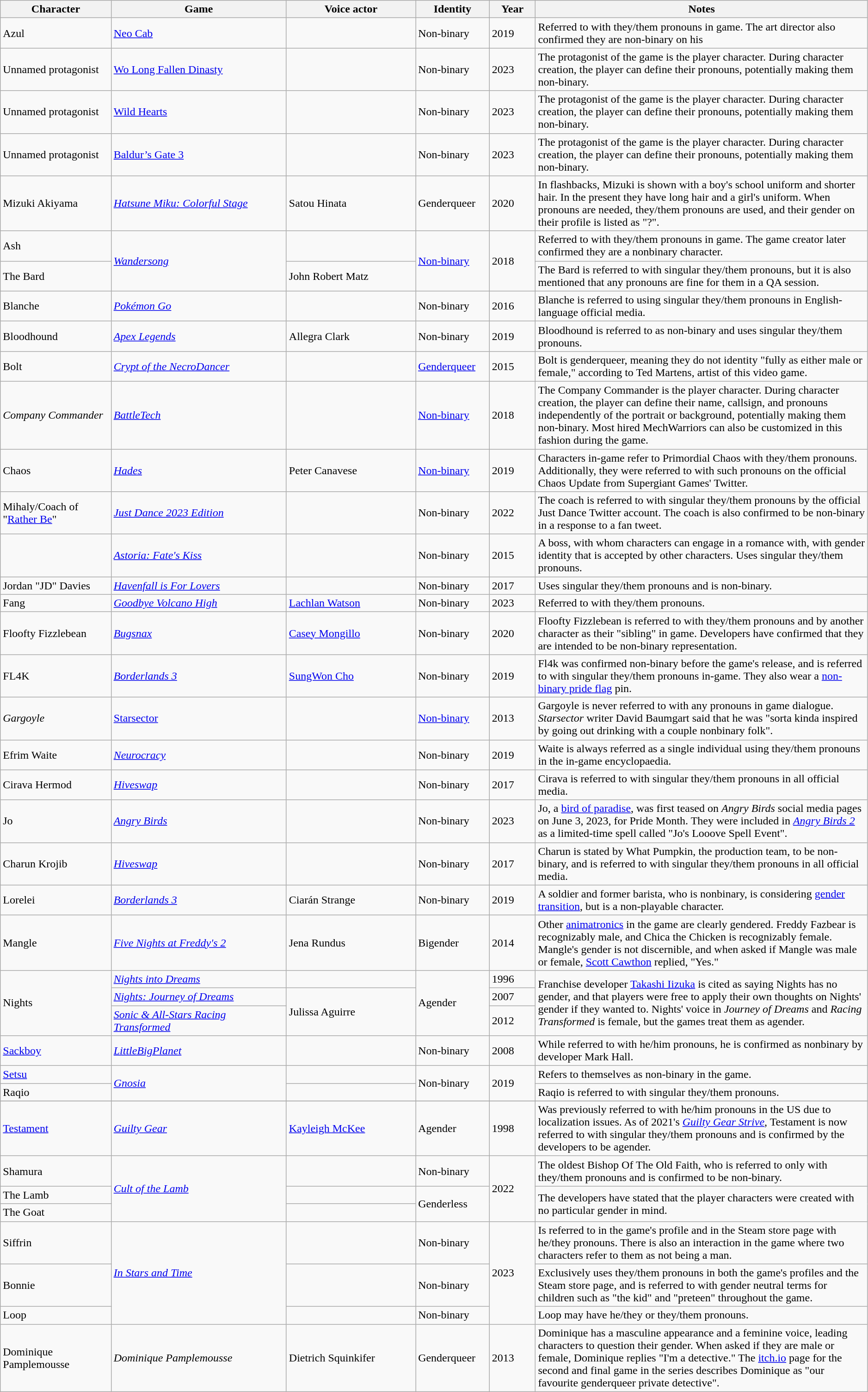<table class="wikitable sortable" style="width:99%">
<tr>
<th style="width:12%;">Character</th>
<th style="width:19%;">Game</th>
<th style="width:14%;">Voice actor</th>
<th style="width:8%;">Identity</th>
<th style="width:5%;">Year</th>
<th style="width:36%;">Notes</th>
</tr>
<tr>
<td>Azul</td>
<td><a href='#'>Neo Cab</a></td>
<td></td>
<td>Non-binary</td>
<td>2019</td>
<td>Referred to with they/them pronouns in game. The art director also confirmed they are non-binary on his </td>
</tr>
<tr>
<td>Unnamed protagonist</td>
<td><a href='#'>Wo Long Fallen Dinasty</a></td>
<td></td>
<td>Non-binary</td>
<td>2023</td>
<td>The protagonist of the game is the player character. During character creation, the player can define their pronouns, potentially making them non-binary.</td>
</tr>
<tr>
<td>Unnamed protagonist</td>
<td><a href='#'>Wild Hearts</a></td>
<td></td>
<td>Non-binary</td>
<td>2023</td>
<td>The protagonist of the game is the player character. During character creation, the player can define their pronouns, potentially making them non-binary.</td>
</tr>
<tr>
<td>Unnamed protagonist</td>
<td><a href='#'>Baldur’s Gate 3</a></td>
<td></td>
<td>Non-binary</td>
<td>2023</td>
<td>The protagonist of the game is the player character. During character creation, the player can define their pronouns, potentially making them non-binary.</td>
</tr>
<tr>
<td>Mizuki Akiyama</td>
<td><em><a href='#'>Hatsune Miku: Colorful Stage</a></em></td>
<td>Satou Hinata</td>
<td>Genderqueer</td>
<td>2020</td>
<td>In flashbacks, Mizuki is shown with a boy's school uniform and shorter hair. In the present they have long hair and a girl's uniform. When pronouns are needed, they/them pronouns are used, and their gender on their profile is listed as "?".</td>
</tr>
<tr>
<td>Ash</td>
<td rowspan="2"><em><a href='#'>Wandersong</a></em></td>
<td></td>
<td rowspan="2"><a href='#'>Non-binary</a></td>
<td rowspan="2">2018</td>
<td>Referred to with they/them pronouns in game. The game creator later confirmed they are a nonbinary character.</td>
</tr>
<tr>
<td>The Bard</td>
<td>John Robert Matz</td>
<td>The Bard is referred to with singular they/them pronouns, but it is also mentioned that any pronouns are fine for them in a QA session.</td>
</tr>
<tr>
<td>Blanche</td>
<td><em><a href='#'>Pokémon Go</a></em></td>
<td></td>
<td>Non-binary</td>
<td>2016</td>
<td>Blanche is referred to using singular they/them pronouns in English-language official media.</td>
</tr>
<tr>
<td>Bloodhound</td>
<td><em><a href='#'>Apex Legends</a></em></td>
<td>Allegra Clark</td>
<td>Non-binary</td>
<td>2019</td>
<td>Bloodhound is referred to as non-binary and uses singular they/them pronouns.</td>
</tr>
<tr>
<td>Bolt</td>
<td><em><a href='#'>Crypt of the NecroDancer</a></em></td>
<td></td>
<td><a href='#'>Genderqueer</a></td>
<td>2015</td>
<td>Bolt is genderqueer, meaning they do not identity "fully as either male or female," according to Ted Martens, artist of this video game.</td>
</tr>
<tr>
<td><em>Company Commander</em></td>
<td><em><a href='#'>BattleTech</a></em></td>
<td></td>
<td><a href='#'>Non-binary</a></td>
<td>2018</td>
<td>The Company Commander is the player character. During character creation, the player can define their name, callsign, and pronouns independently of the portrait or background, potentially making them non-binary. Most hired MechWarriors can also be customized in this fashion during the game.</td>
</tr>
<tr>
<td>Chaos</td>
<td><em><a href='#'>Hades</a></em></td>
<td>Peter Canavese</td>
<td><a href='#'>Non-binary</a></td>
<td>2019</td>
<td>Characters in-game refer to Primordial Chaos with they/them pronouns. Additionally, they were referred to with such pronouns on the official Chaos Update from Supergiant Games' Twitter.</td>
</tr>
<tr>
<td>Mihaly/Coach of "<a href='#'>Rather Be</a>"</td>
<td><em><a href='#'>Just Dance 2023 Edition</a></em></td>
<td></td>
<td>Non-binary</td>
<td>2022</td>
<td>The coach is referred to with singular they/them pronouns by the official Just Dance Twitter account. The coach is also confirmed to be non-binary in a response to a fan tweet.</td>
</tr>
<tr>
<td></td>
<td><em><a href='#'>Astoria: Fate's Kiss</a></em></td>
<td></td>
<td>Non-binary</td>
<td>2015</td>
<td>A boss, with whom characters can engage in a romance with, with gender identity that is accepted by other characters. Uses singular they/them pronouns.</td>
</tr>
<tr>
<td>Jordan "JD" Davies</td>
<td><a href='#'><em>Havenfall is For Lovers</em></a></td>
<td></td>
<td>Non-binary</td>
<td>2017</td>
<td>Uses singular they/them pronouns and is non-binary.</td>
</tr>
<tr>
<td>Fang</td>
<td><em><a href='#'>Goodbye Volcano High</a></em></td>
<td><a href='#'>Lachlan Watson</a></td>
<td>Non-binary</td>
<td>2023</td>
<td>Referred to with they/them pronouns.</td>
</tr>
<tr>
<td>Floofty Fizzlebean</td>
<td><em><a href='#'>Bugsnax</a></em></td>
<td><a href='#'>Casey Mongillo</a></td>
<td>Non-binary</td>
<td>2020</td>
<td>Floofty Fizzlebean is referred to with they/them pronouns and by another character as their "sibling" in game. Developers have confirmed that they are intended to be non-binary representation.</td>
</tr>
<tr>
<td>FL4K</td>
<td><em><a href='#'>Borderlands 3</a></em></td>
<td><a href='#'>SungWon Cho</a></td>
<td>Non-binary</td>
<td>2019</td>
<td>Fl4k was confirmed non-binary before the game's release, and is referred to with singular they/them pronouns in-game. They also wear a <a href='#'>non-binary pride flag</a> pin.</td>
</tr>
<tr>
<td><em>Gargoyle</em></td>
<td><a href='#'>Starsector</a></td>
<td></td>
<td><a href='#'>Non-binary</a></td>
<td>2013</td>
<td>Gargoyle is never referred to with any pronouns in game dialogue. <em>Starsector</em> writer David Baumgart said that he was "sorta kinda inspired by going out drinking with a couple nonbinary folk".</td>
</tr>
<tr>
<td>Efrim Waite</td>
<td><em><a href='#'>Neurocracy</a></em></td>
<td></td>
<td>Non-binary</td>
<td>2019</td>
<td>Waite is always referred as a single individual using they/them pronouns in the in-game encyclopaedia.</td>
</tr>
<tr>
<td>Cirava Hermod</td>
<td><em><a href='#'>Hiveswap</a></em></td>
<td></td>
<td>Non-binary</td>
<td>2017</td>
<td>Cirava is referred to with singular they/them pronouns in all official media.</td>
</tr>
<tr>
<td>Jo</td>
<td><em><a href='#'>Angry Birds</a></em></td>
<td></td>
<td>Non-binary</td>
<td>2023</td>
<td>Jo, a <a href='#'>bird of paradise</a>, was first teased on <em>Angry Birds</em> social media pages on June 3, 2023, for Pride Month. They were included in <em><a href='#'>Angry Birds 2</a></em> as a limited-time spell called "Jo's Looove Spell Event".</td>
</tr>
<tr>
<td>Charun Krojib</td>
<td><em><a href='#'>Hiveswap</a></em></td>
<td></td>
<td>Non-binary</td>
<td>2017</td>
<td>Charun is stated by What Pumpkin, the production team, to be non-binary, and is referred to with singular they/them pronouns in all official media.</td>
</tr>
<tr>
<td>Lorelei</td>
<td><em><a href='#'>Borderlands 3</a></em></td>
<td>Ciarán Strange</td>
<td>Non-binary</td>
<td>2019</td>
<td>A soldier and former barista, who is nonbinary, is considering <a href='#'>gender transition</a>, but is a non-playable character.</td>
</tr>
<tr>
<td>Mangle</td>
<td><em><a href='#'>Five Nights at Freddy's 2</a></em></td>
<td>Jena Rundus</td>
<td>Bigender</td>
<td>2014</td>
<td>Other <a href='#'>animatronics</a> in the game are clearly gendered. Freddy Fazbear is recognizably male, and Chica the Chicken is recognizably female. Mangle's gender is not discernible, and when asked if Mangle was male or female, <a href='#'>Scott Cawthon</a> replied, "Yes."</td>
</tr>
<tr>
<td rowspan=3>Nights</td>
<td><em><a href='#'>Nights into Dreams</a></em></td>
<td></td>
<td rowspan=3>Agender</td>
<td>1996</td>
<td rowspan=3>Franchise developer <a href='#'>Takashi Iizuka</a> is cited as saying Nights has no gender, and that players were free to apply their own thoughts on Nights' gender if they wanted to. Nights' voice in <em>Journey of Dreams</em> and <em>Racing Transformed</em> is female, but the games treat them as agender.</td>
</tr>
<tr>
<td><em><a href='#'>Nights: Journey of Dreams</a></em></td>
<td rowspan=2>Julissa Aguirre</td>
<td>2007</td>
</tr>
<tr>
<td><em><a href='#'>Sonic & All-Stars Racing Transformed</a></em></td>
<td>2012</td>
</tr>
<tr>
<td><a href='#'>Sackboy</a></td>
<td><em><a href='#'>LittleBigPlanet</a></em></td>
<td></td>
<td>Non-binary</td>
<td>2008</td>
<td>While referred to with he/him pronouns, he is confirmed as nonbinary by developer Mark Hall.</td>
</tr>
<tr>
<td><a href='#'>Setsu</a></td>
<td rowspan="2"><em><a href='#'>Gnosia</a></em></td>
<td></td>
<td rowspan="2">Non-binary</td>
<td rowspan="2">2019</td>
<td>Refers to themselves as non-binary in the game.</td>
</tr>
<tr>
<td>Raqio</td>
<td></td>
<td>Raqio is referred to with singular they/them pronouns.</td>
</tr>
<tr>
</tr>
<tr>
<td><a href='#'>Testament</a></td>
<td><em><a href='#'>Guilty Gear</a></em></td>
<td><a href='#'>Kayleigh McKee</a></td>
<td>Agender</td>
<td>1998</td>
<td>Was previously referred to with he/him pronouns in the US due to localization issues. As of 2021's <em><a href='#'>Guilty Gear Strive</a></em>, Testament is now referred to with singular they/them pronouns and is confirmed by the developers to be agender.</td>
</tr>
<tr>
<td>Shamura</td>
<td rowspan="3"><em><a href='#'>Cult of the Lamb</a></em></td>
<td></td>
<td>Non-binary</td>
<td rowspan="3">2022</td>
<td>The oldest Bishop Of The Old Faith, who is referred to only with they/them pronouns and is confirmed to be non-binary.</td>
</tr>
<tr>
<td>The Lamb</td>
<td></td>
<td rowspan="2">Genderless</td>
<td rowspan="2">The developers have stated that the player characters were created with no particular gender in mind.</td>
</tr>
<tr>
<td>The Goat</td>
<td></td>
</tr>
<tr>
<td>Siffrin</td>
<td rowspan="3"><em><a href='#'>In Stars and Time</a></em></td>
<td></td>
<td>Non-binary</td>
<td rowspan="3">2023</td>
<td>Is referred to in the game's profile and in the Steam store page with he/they pronouns. There is also an interaction in the game where two characters refer to them as not being a man.</td>
</tr>
<tr>
<td>Bonnie</td>
<td></td>
<td>Non-binary</td>
<td>Exclusively uses they/them pronouns in both the game's profiles and the Steam store page, and is referred to with gender neutral terms for children such as "the kid" and "preteen" throughout the game.</td>
</tr>
<tr>
<td>Loop</td>
<td></td>
<td>Non-binary</td>
<td>Loop may have he/they or they/them pronouns.</td>
</tr>
<tr>
<td>Dominique Pamplemousse</td>
<td><em>Dominique Pamplemousse</em></td>
<td>Dietrich Squinkifer</td>
<td>Genderqueer</td>
<td>2013</td>
<td>Dominique has a masculine appearance and a feminine voice, leading characters to question their gender. When asked if they are male or female, Dominique replies "I'm a detective." The <a href='#'>itch.io</a> page for the second and final game in the series describes Dominique as "our favourite genderqueer private detective".</td>
</tr>
</table>
